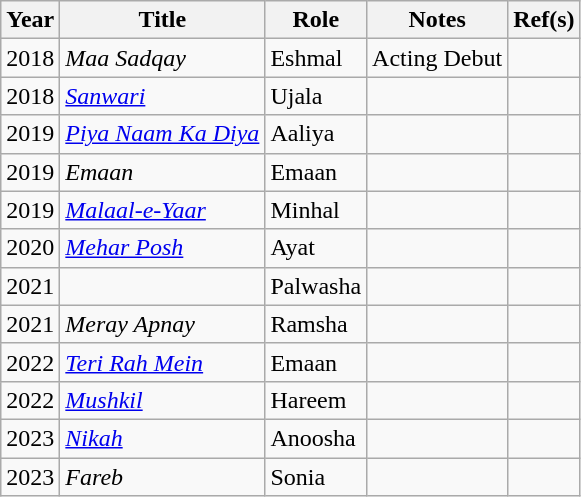<table class="wikitable sortable plainrowheaders">
<tr style="text-align:center;">
<th scope="col">Year</th>
<th scope="col">Title</th>
<th scope="col">Role</th>
<th scope="col">Notes</th>
<th scope="col">Ref(s)</th>
</tr>
<tr>
<td>2018</td>
<td><em>Maa Sadqay</em></td>
<td>Eshmal</td>
<td>Acting Debut</td>
<td></td>
</tr>
<tr>
<td>2018</td>
<td><em><a href='#'>Sanwari</a></em></td>
<td>Ujala</td>
<td></td>
<td></td>
</tr>
<tr>
<td>2019</td>
<td><em><a href='#'>Piya Naam Ka Diya</a></em></td>
<td>Aaliya</td>
<td></td>
<td></td>
</tr>
<tr>
<td>2019</td>
<td><em>Emaan</em></td>
<td>Emaan</td>
<td></td>
<td></td>
</tr>
<tr>
<td>2019</td>
<td><em><a href='#'>Malaal-e-Yaar</a></em></td>
<td>Minhal</td>
<td></td>
<td></td>
</tr>
<tr>
<td>2020</td>
<td><em><a href='#'>Mehar Posh</a></em></td>
<td>Ayat</td>
<td></td>
<td></td>
</tr>
<tr>
<td>2021</td>
<td></td>
<td>Palwasha</td>
<td></td>
<td></td>
</tr>
<tr>
<td>2021</td>
<td><em>Meray Apnay</em></td>
<td>Ramsha</td>
<td></td>
<td></td>
</tr>
<tr>
<td>2022</td>
<td><em><a href='#'>Teri Rah Mein</a></em></td>
<td>Emaan</td>
<td></td>
<td></td>
</tr>
<tr>
<td>2022</td>
<td><em><a href='#'>Mushkil</a></em></td>
<td>Hareem</td>
<td></td>
<td></td>
</tr>
<tr>
<td>2023</td>
<td><em><a href='#'>Nikah</a></em></td>
<td>Anoosha</td>
<td></td>
<td></td>
</tr>
<tr>
<td>2023</td>
<td><em>Fareb</em></td>
<td>Sonia</td>
<td></td>
<td></td>
</tr>
</table>
